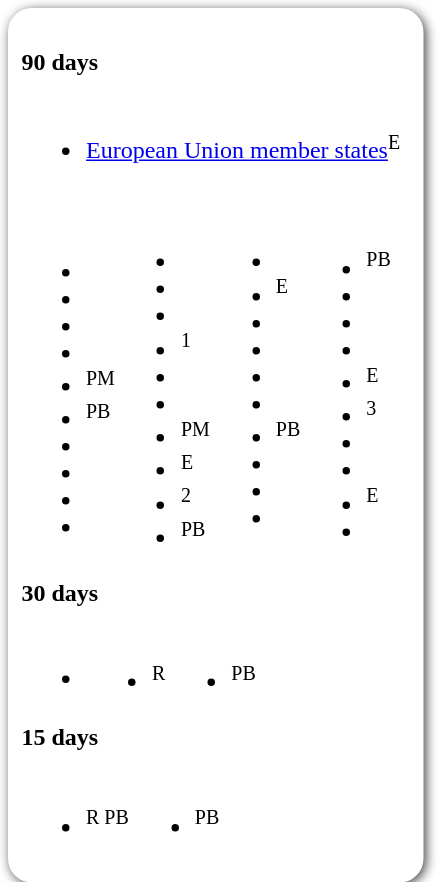<table style="border-radius:1em; box-shadow: 0.1em 0.1em 0.5em rgba(0,0,0,0.75); background-color: white; border: 1px solid white; padding: 5px;">
<tr style="vertical-align:top;">
<td><br><strong>90 days</strong><table>
<tr>
<td><br><ul><li> <a href='#'>European Union member states</a><sup>E</sup></li></ul></td>
<td></td>
</tr>
</table>
<table>
<tr>
<td><br><ul><li></li><li></li><li></li><li></li><li><sup>PM</sup></li><li><sup>PB</sup></li><li></li><li></li><li></li><li></li></ul></td>
<td valign="top"><br><ul><li></li><li></li><li></li><li><sup>1</sup></li><li></li><li></li><li><sup>PM</sup></li><li><sup>E</sup></li><li><sup>2</sup></li><li><sup>PB</sup></li></ul></td>
<td valign="top"><br><ul><li></li><li><sup>E</sup></li><li></li><li></li><li></li><li></li><li><sup>PB</sup></li><li></li><li></li><li></li></ul></td>
<td valign="top"><br><ul><li><sup>PB</sup></li><li></li><li></li><li></li><li><sup>E</sup></li><li><sup>3</sup></li><li></li><li></li><li><sup>E</sup></li><li></li></ul></td>
<td></td>
</tr>
</table>
<strong>30 days</strong><table>
<tr>
<td><br><ul><li></li></ul></td>
<td valign="top"><br><ul><li><sup>R</sup></li></ul></td>
<td valign="top"><br><ul><li><sup>PB</sup></li></ul></td>
<td></td>
</tr>
</table>
<strong>15 days</strong><table>
<tr>
<td><br><ul><li><sup>R PB</sup></li></ul></td>
<td valign="top"><br><ul><li><sup>PB</sup></li></ul></td>
<td></td>
</tr>
</table>
</td>
</tr>
</table>
